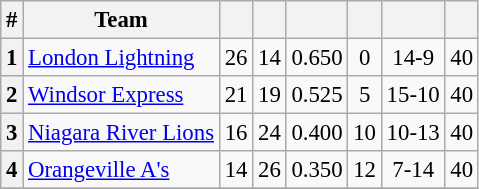<table class="wikitable" style="font-size: 95%; text-align: center;">
<tr>
<th>#</th>
<th>Team</th>
<th></th>
<th></th>
<th></th>
<th></th>
<th></th>
<th></th>
</tr>
<tr>
<th>1</th>
<td style="text-align:left;"><a href='#'>London Lightning</a></td>
<td>26</td>
<td>14</td>
<td>0.650</td>
<td>0</td>
<td>14-9</td>
<td>40</td>
</tr>
<tr>
<th>2</th>
<td style="text-align:left;"><a href='#'>Windsor Express</a></td>
<td>21</td>
<td>19</td>
<td>0.525</td>
<td>5</td>
<td>15-10</td>
<td>40</td>
</tr>
<tr>
<th>3</th>
<td style="text-align:left;"><a href='#'>Niagara River Lions</a></td>
<td>16</td>
<td>24</td>
<td>0.400</td>
<td>10</td>
<td>10-13</td>
<td>40</td>
</tr>
<tr>
<th>4</th>
<td style="text-align:left;"><a href='#'>Orangeville A's</a></td>
<td>14</td>
<td>26</td>
<td>0.350</td>
<td>12</td>
<td>7-14</td>
<td>40</td>
</tr>
<tr>
</tr>
</table>
